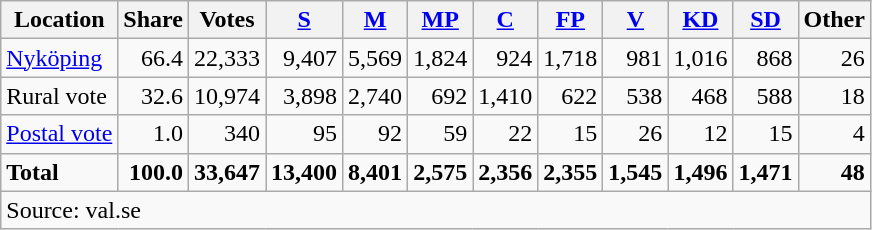<table class="wikitable sortable" style=text-align:right>
<tr>
<th>Location</th>
<th>Share</th>
<th>Votes</th>
<th><a href='#'>S</a></th>
<th><a href='#'>M</a></th>
<th><a href='#'>MP</a></th>
<th><a href='#'>C</a></th>
<th><a href='#'>FP</a></th>
<th><a href='#'>V</a></th>
<th><a href='#'>KD</a></th>
<th><a href='#'>SD</a></th>
<th>Other</th>
</tr>
<tr>
<td align=left><a href='#'>Nyköping</a></td>
<td>66.4</td>
<td>22,333</td>
<td>9,407</td>
<td>5,569</td>
<td>1,824</td>
<td>924</td>
<td>1,718</td>
<td>981</td>
<td>1,016</td>
<td>868</td>
<td>26</td>
</tr>
<tr>
<td align=left>Rural vote</td>
<td>32.6</td>
<td>10,974</td>
<td>3,898</td>
<td>2,740</td>
<td>692</td>
<td>1,410</td>
<td>622</td>
<td>538</td>
<td>468</td>
<td>588</td>
<td>18</td>
</tr>
<tr>
<td align=left><a href='#'>Postal vote</a></td>
<td>1.0</td>
<td>340</td>
<td>95</td>
<td>92</td>
<td>59</td>
<td>22</td>
<td>15</td>
<td>26</td>
<td>12</td>
<td>15</td>
<td>4</td>
</tr>
<tr>
<td align=left><strong>Total</strong></td>
<td><strong>100.0</strong></td>
<td><strong>33,647</strong></td>
<td><strong>13,400</strong></td>
<td><strong>8,401</strong></td>
<td><strong>2,575</strong></td>
<td><strong>2,356</strong></td>
<td><strong>2,355</strong></td>
<td><strong>1,545</strong></td>
<td><strong>1,496</strong></td>
<td><strong>1,471</strong></td>
<td><strong>48</strong></td>
</tr>
<tr>
<td align=left colspan=12>Source: val.se </td>
</tr>
</table>
